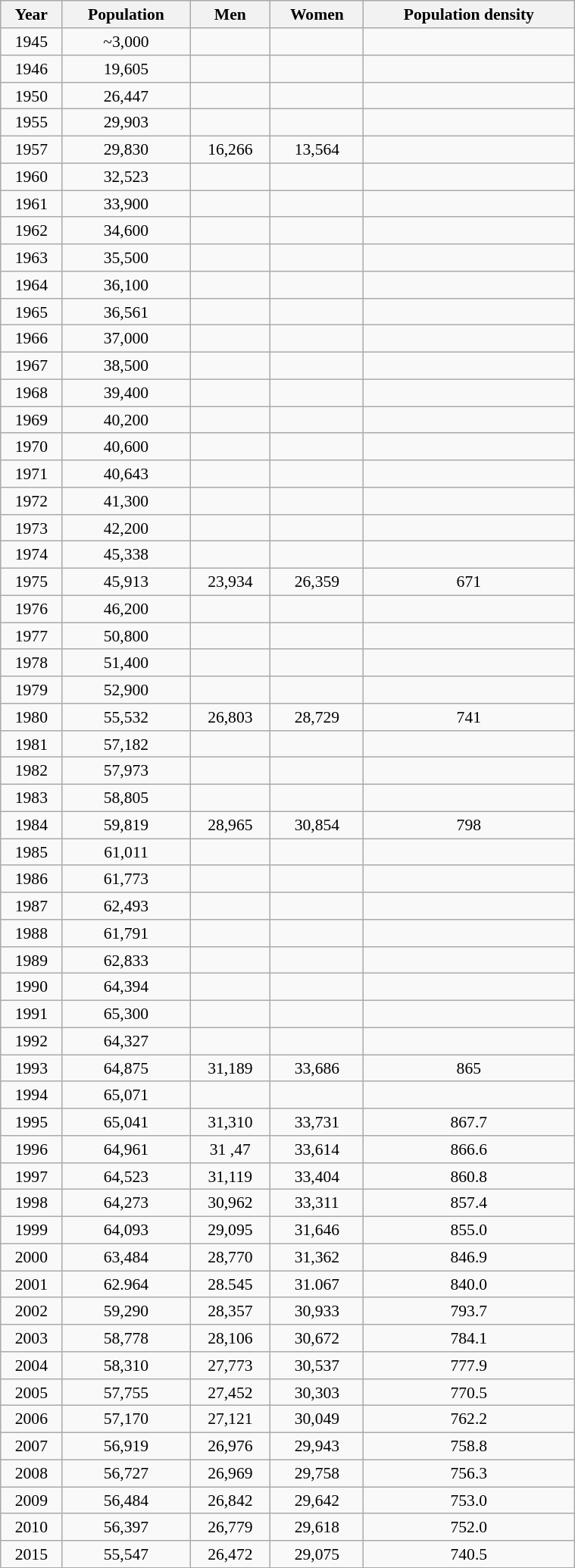<table class="wikitable" style="width:40%; text-align:center; font-size:90%; margin-left:10px; margin-bottom:10px; border: 1px solid #88a;float: right;">
<tr>
<th>Year</th>
<th>Population</th>
<th>Men</th>
<th>Women</th>
<th>Population density</th>
</tr>
<tr>
<td>1945</td>
<td>~3,000</td>
<td></td>
<td></td>
<td></td>
</tr>
<tr>
<td>1946</td>
<td>19,605</td>
<td></td>
<td></td>
<td></td>
</tr>
<tr>
<td>1950</td>
<td>26,447</td>
<td></td>
<td></td>
<td></td>
</tr>
<tr>
<td>1955</td>
<td>29,903</td>
<td></td>
<td></td>
<td></td>
</tr>
<tr>
<td>1957</td>
<td>29,830</td>
<td>16,266</td>
<td>13,564</td>
<td></td>
</tr>
<tr>
<td>1960</td>
<td>32,523</td>
<td></td>
<td></td>
<td></td>
</tr>
<tr>
<td>1961</td>
<td>33,900</td>
<td></td>
<td></td>
<td></td>
</tr>
<tr>
<td>1962</td>
<td>34,600</td>
<td></td>
<td></td>
<td></td>
</tr>
<tr>
<td>1963</td>
<td>35,500</td>
<td></td>
<td></td>
<td></td>
</tr>
<tr>
<td>1964</td>
<td>36,100</td>
<td></td>
<td></td>
<td></td>
</tr>
<tr>
<td>1965</td>
<td>36,561</td>
<td></td>
<td></td>
<td></td>
</tr>
<tr>
<td>1966</td>
<td>37,000</td>
<td></td>
<td></td>
<td></td>
</tr>
<tr>
<td>1967</td>
<td>38,500</td>
<td></td>
<td></td>
<td></td>
</tr>
<tr>
<td>1968</td>
<td>39,400</td>
<td></td>
<td></td>
<td></td>
</tr>
<tr>
<td>1969</td>
<td>40,200</td>
<td></td>
<td></td>
<td></td>
</tr>
<tr>
<td>1970</td>
<td>40,600</td>
<td></td>
<td></td>
<td></td>
</tr>
<tr>
<td>1971</td>
<td>40,643</td>
<td></td>
<td></td>
<td></td>
</tr>
<tr>
<td>1972</td>
<td>41,300</td>
<td></td>
<td></td>
<td></td>
</tr>
<tr>
<td>1973</td>
<td>42,200</td>
<td></td>
<td></td>
<td></td>
</tr>
<tr>
<td>1974</td>
<td>45,338</td>
<td></td>
<td></td>
<td></td>
</tr>
<tr>
<td>1975</td>
<td>45,913</td>
<td>23,934</td>
<td>26,359</td>
<td>671</td>
</tr>
<tr>
<td>1976</td>
<td>46,200</td>
<td></td>
<td></td>
<td></td>
</tr>
<tr>
<td>1977</td>
<td>50,800</td>
<td></td>
<td></td>
<td></td>
</tr>
<tr>
<td>1978</td>
<td>51,400</td>
<td></td>
<td></td>
<td></td>
</tr>
<tr>
<td>1979</td>
<td>52,900</td>
<td></td>
<td></td>
<td></td>
</tr>
<tr>
<td>1980</td>
<td>55,532</td>
<td>26,803</td>
<td>28,729</td>
<td>741</td>
</tr>
<tr>
<td>1981</td>
<td>57,182</td>
<td></td>
<td></td>
<td></td>
</tr>
<tr>
<td>1982</td>
<td>57,973</td>
<td></td>
<td></td>
<td></td>
</tr>
<tr>
<td>1983</td>
<td>58,805</td>
<td></td>
<td></td>
<td></td>
</tr>
<tr>
<td>1984</td>
<td>59,819</td>
<td>28,965</td>
<td>30,854</td>
<td>798</td>
</tr>
<tr>
<td>1985</td>
<td>61,011</td>
<td></td>
<td></td>
<td></td>
</tr>
<tr>
<td>1986</td>
<td>61,773</td>
<td></td>
<td></td>
<td></td>
</tr>
<tr>
<td>1987</td>
<td>62,493</td>
<td></td>
<td></td>
<td></td>
</tr>
<tr>
<td>1988</td>
<td>61,791</td>
<td></td>
<td></td>
<td></td>
</tr>
<tr>
<td>1989</td>
<td>62,833</td>
<td></td>
<td></td>
<td></td>
</tr>
<tr>
<td>1990</td>
<td>64,394</td>
<td></td>
<td></td>
<td></td>
</tr>
<tr>
<td>1991</td>
<td>65,300</td>
<td></td>
<td></td>
<td></td>
</tr>
<tr>
<td>1992</td>
<td>64,327</td>
<td></td>
<td></td>
<td></td>
</tr>
<tr>
<td>1993</td>
<td>64,875</td>
<td>31,189</td>
<td>33,686</td>
<td>865</td>
</tr>
<tr>
<td>1994</td>
<td>65,071</td>
<td></td>
<td></td>
<td></td>
</tr>
<tr>
<td>1995</td>
<td>65,041</td>
<td>31,310</td>
<td>33,731</td>
<td>867.7</td>
</tr>
<tr>
<td>1996</td>
<td>64,961</td>
<td>31 ,47</td>
<td>33,614</td>
<td>866.6</td>
</tr>
<tr>
<td>1997</td>
<td>64,523</td>
<td>31,119</td>
<td>33,404</td>
<td>860.8</td>
</tr>
<tr>
<td>1998</td>
<td>64,273</td>
<td>30,962</td>
<td>33,311</td>
<td>857.4</td>
</tr>
<tr>
<td>1999</td>
<td>64,093</td>
<td>29,095</td>
<td>31,646</td>
<td>855.0</td>
</tr>
<tr>
<td>2000</td>
<td>63,484</td>
<td>28,770</td>
<td>31,362</td>
<td>846.9</td>
</tr>
<tr>
<td>2001</td>
<td>62.964</td>
<td>28.545</td>
<td>31.067</td>
<td>840.0</td>
</tr>
<tr>
<td>2002</td>
<td>59,290</td>
<td>28,357</td>
<td>30,933</td>
<td>793.7</td>
</tr>
<tr>
<td>2003</td>
<td>58,778</td>
<td>28,106</td>
<td>30,672</td>
<td>784.1</td>
</tr>
<tr>
<td>2004</td>
<td>58,310</td>
<td>27,773</td>
<td>30,537</td>
<td>777.9</td>
</tr>
<tr>
<td>2005</td>
<td>57,755</td>
<td>27,452</td>
<td>30,303</td>
<td>770.5</td>
</tr>
<tr>
<td>2006</td>
<td>57,170</td>
<td>27,121</td>
<td>30,049</td>
<td>762.2</td>
</tr>
<tr>
<td>2007</td>
<td>56,919</td>
<td>26,976</td>
<td>29,943</td>
<td>758.8</td>
</tr>
<tr>
<td>2008</td>
<td>56,727</td>
<td>26,969</td>
<td>29,758</td>
<td>756.3</td>
</tr>
<tr>
<td>2009</td>
<td>56,484</td>
<td>26,842</td>
<td>29,642</td>
<td>753.0</td>
</tr>
<tr>
<td>2010</td>
<td>56,397</td>
<td>26,779</td>
<td>29,618</td>
<td>752.0</td>
</tr>
<tr>
<td>2015</td>
<td>55,547</td>
<td>26,472</td>
<td>29,075</td>
<td>740.5</td>
</tr>
</table>
